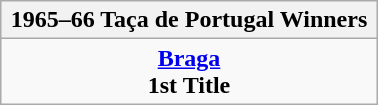<table class="wikitable" style="text-align: center; margin: 0 auto; width: 20%">
<tr>
<th>1965–66 Taça de Portugal Winners</th>
</tr>
<tr>
<td><strong><a href='#'>Braga</a></strong><br><strong>1st Title</strong></td>
</tr>
</table>
